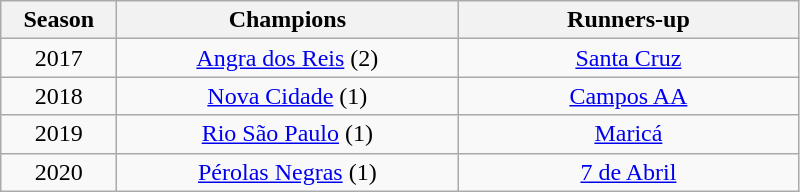<table class="wikitable" style="text-align:center; margin-left:1em;">
<tr>
<th style="width:70px">Season</th>
<th style="width:220px">Champions</th>
<th style="width:220px">Runners-up</th>
</tr>
<tr>
<td>2017</td>
<td><a href='#'>Angra dos Reis</a> (2)</td>
<td><a href='#'>Santa Cruz</a></td>
</tr>
<tr>
<td>2018</td>
<td><a href='#'>Nova Cidade</a> (1)</td>
<td><a href='#'>Campos AA</a></td>
</tr>
<tr>
<td>2019</td>
<td><a href='#'>Rio São Paulo</a> (1)</td>
<td><a href='#'>Maricá</a></td>
</tr>
<tr>
<td>2020</td>
<td><a href='#'>Pérolas Negras</a> (1)</td>
<td><a href='#'>7 de Abril</a></td>
</tr>
</table>
